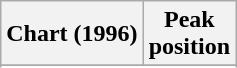<table class="wikitable sortable">
<tr>
<th scope="col">Chart (1996)</th>
<th scope="col">Peak<br>position</th>
</tr>
<tr>
</tr>
<tr>
</tr>
</table>
